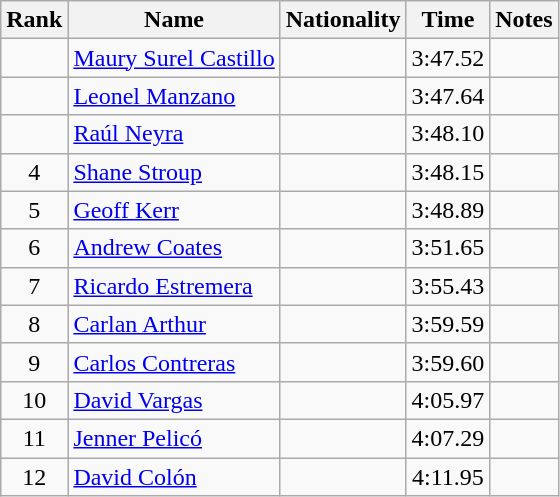<table class="wikitable sortable" style="text-align:center">
<tr>
<th>Rank</th>
<th>Name</th>
<th>Nationality</th>
<th>Time</th>
<th>Notes</th>
</tr>
<tr>
<td align=center></td>
<td align=left><a href='#'>Maury Surel Castillo</a></td>
<td align=left></td>
<td>3:47.52</td>
<td></td>
</tr>
<tr>
<td align=center></td>
<td align=left><a href='#'>Leonel Manzano</a></td>
<td align=left></td>
<td>3:47.64</td>
<td></td>
</tr>
<tr>
<td align=center></td>
<td align=left><a href='#'>Raúl Neyra</a></td>
<td align=left></td>
<td>3:48.10</td>
<td></td>
</tr>
<tr>
<td align=center>4</td>
<td align=left><a href='#'>Shane Stroup</a></td>
<td align=left></td>
<td>3:48.15</td>
<td></td>
</tr>
<tr>
<td align=center>5</td>
<td align=left><a href='#'>Geoff Kerr</a></td>
<td align=left></td>
<td>3:48.89</td>
<td></td>
</tr>
<tr>
<td align=center>6</td>
<td align=left><a href='#'>Andrew Coates</a></td>
<td align=left></td>
<td>3:51.65</td>
<td></td>
</tr>
<tr>
<td align=center>7</td>
<td align=left><a href='#'>Ricardo Estremera</a></td>
<td align=left></td>
<td>3:55.43</td>
<td></td>
</tr>
<tr>
<td align=center>8</td>
<td align=left><a href='#'>Carlan Arthur</a></td>
<td align=left></td>
<td>3:59.59</td>
<td></td>
</tr>
<tr>
<td align=center>9</td>
<td align=left><a href='#'>Carlos Contreras</a></td>
<td align=left></td>
<td>3:59.60</td>
<td></td>
</tr>
<tr>
<td align=center>10</td>
<td align=left><a href='#'>David Vargas</a></td>
<td align=left></td>
<td>4:05.97</td>
<td></td>
</tr>
<tr>
<td align=center>11</td>
<td align=left><a href='#'>Jenner Pelicó</a></td>
<td align=left></td>
<td>4:07.29</td>
<td></td>
</tr>
<tr>
<td align=center>12</td>
<td align=left><a href='#'>David Colón</a></td>
<td align=left></td>
<td>4:11.95</td>
<td></td>
</tr>
</table>
